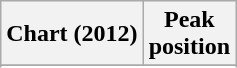<table class="wikitable sortable plainrowheaders" style="text-align:center">
<tr>
<th scope="col">Chart (2012)</th>
<th scope="col">Peak<br>position</th>
</tr>
<tr>
</tr>
<tr>
</tr>
<tr>
</tr>
</table>
